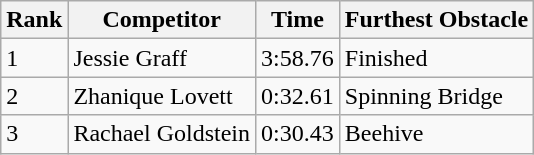<table class="wikitable sortable mw-collapsible">
<tr>
<th>Rank</th>
<th>Competitor</th>
<th>Time</th>
<th>Furthest Obstacle</th>
</tr>
<tr>
<td>1</td>
<td>Jessie Graff</td>
<td>3:58.76</td>
<td>Finished</td>
</tr>
<tr>
<td>2</td>
<td>Zhanique Lovett</td>
<td>0:32.61</td>
<td>Spinning Bridge</td>
</tr>
<tr>
<td>3</td>
<td>Rachael Goldstein</td>
<td>0:30.43</td>
<td>Beehive</td>
</tr>
</table>
